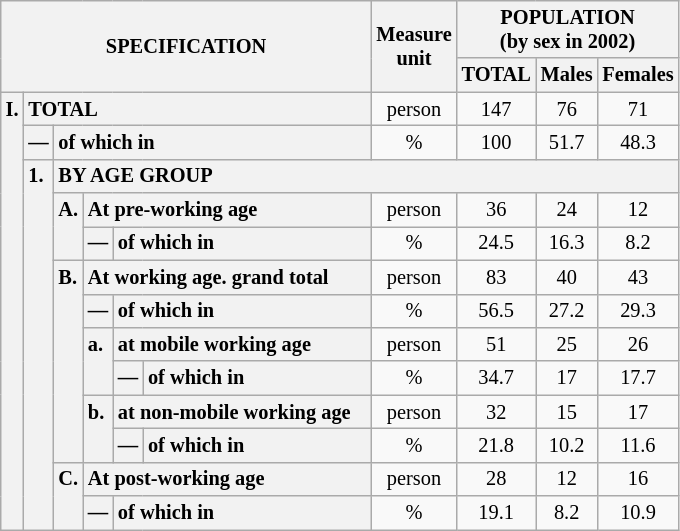<table class="wikitable" style="font-size:85%; text-align:center">
<tr>
<th rowspan="2" colspan="6">SPECIFICATION</th>
<th rowspan="2">Measure<br> unit</th>
<th colspan="3" rowspan="1">POPULATION<br> (by sex in 2002)</th>
</tr>
<tr>
<th>TOTAL</th>
<th>Males</th>
<th>Females</th>
</tr>
<tr>
<th style="text-align:left" valign="top" rowspan="13">I.</th>
<th style="text-align:left" colspan="5">TOTAL</th>
<td>person</td>
<td>147</td>
<td>76</td>
<td>71</td>
</tr>
<tr>
<th style="text-align:left" valign="top">—</th>
<th style="text-align:left" colspan="4">of which in</th>
<td>%</td>
<td>100</td>
<td>51.7</td>
<td>48.3</td>
</tr>
<tr>
<th style="text-align:left" valign="top" rowspan="11">1.</th>
<th style="text-align:left" colspan="19">BY AGE GROUP</th>
</tr>
<tr>
<th style="text-align:left" valign="top" rowspan="2">A.</th>
<th style="text-align:left" colspan="3">At pre-working age</th>
<td>person</td>
<td>36</td>
<td>24</td>
<td>12</td>
</tr>
<tr>
<th style="text-align:left" valign="top">—</th>
<th style="text-align:left" valign="top" colspan="2">of which in</th>
<td>%</td>
<td>24.5</td>
<td>16.3</td>
<td>8.2</td>
</tr>
<tr>
<th style="text-align:left" valign="top" rowspan="6">B.</th>
<th style="text-align:left" colspan="3">At working age. grand total</th>
<td>person</td>
<td>83</td>
<td>40</td>
<td>43</td>
</tr>
<tr>
<th style="text-align:left" valign="top">—</th>
<th style="text-align:left" valign="top" colspan="2">of which in</th>
<td>%</td>
<td>56.5</td>
<td>27.2</td>
<td>29.3</td>
</tr>
<tr>
<th style="text-align:left" valign="top" rowspan="2">a.</th>
<th style="text-align:left" colspan="2">at mobile working age</th>
<td>person</td>
<td>51</td>
<td>25</td>
<td>26</td>
</tr>
<tr>
<th style="text-align:left" valign="top">—</th>
<th style="text-align:left" valign="top" colspan="1">of which in                        </th>
<td>%</td>
<td>34.7</td>
<td>17</td>
<td>17.7</td>
</tr>
<tr>
<th style="text-align:left" valign="top" rowspan="2">b.</th>
<th style="text-align:left" colspan="2">at non-mobile working age</th>
<td>person</td>
<td>32</td>
<td>15</td>
<td>17</td>
</tr>
<tr>
<th style="text-align:left" valign="top">—</th>
<th style="text-align:left" valign="top" colspan="1">of which in                        </th>
<td>%</td>
<td>21.8</td>
<td>10.2</td>
<td>11.6</td>
</tr>
<tr>
<th style="text-align:left" valign="top" rowspan="2">C.</th>
<th style="text-align:left" colspan="3">At post-working age</th>
<td>person</td>
<td>28</td>
<td>12</td>
<td>16</td>
</tr>
<tr>
<th style="text-align:left" valign="top">—</th>
<th style="text-align:left" valign="top" colspan="2">of which in</th>
<td>%</td>
<td>19.1</td>
<td>8.2</td>
<td>10.9</td>
</tr>
</table>
